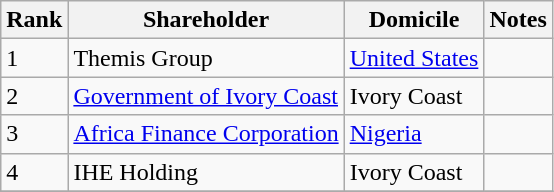<table class="wikitable sortable">
<tr>
<th style="width:2em;">Rank</th>
<th>Shareholder</th>
<th>Domicile</th>
<th>Notes</th>
</tr>
<tr>
<td>1</td>
<td>Themis Group</td>
<td><a href='#'>United States</a></td>
<td></td>
</tr>
<tr>
<td>2</td>
<td><a href='#'>Government of Ivory Coast</a></td>
<td>Ivory Coast</td>
<td></td>
</tr>
<tr>
<td>3</td>
<td><a href='#'>Africa Finance Corporation</a></td>
<td><a href='#'>Nigeria</a></td>
<td></td>
</tr>
<tr>
<td>4</td>
<td>IHE Holding</td>
<td>Ivory Coast</td>
<td></td>
</tr>
<tr>
</tr>
</table>
